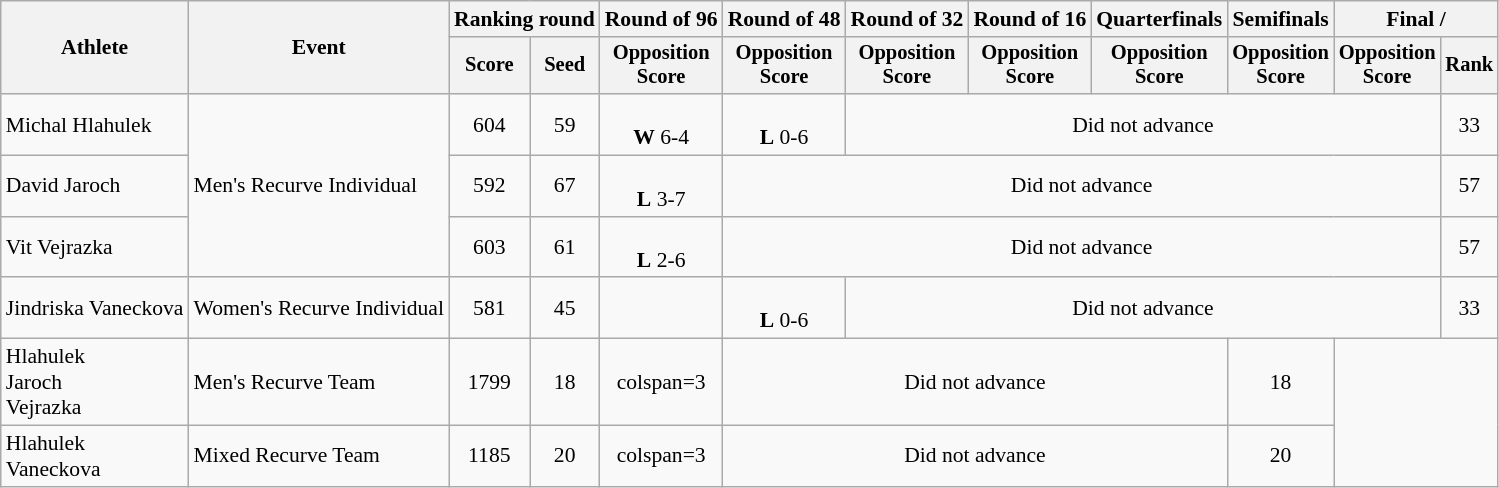<table class="wikitable" style="font-size:90%">
<tr>
<th rowspan=2>Athlete</th>
<th rowspan=2>Event</th>
<th colspan="2">Ranking round</th>
<th>Round of 96</th>
<th>Round of 48</th>
<th>Round of 32</th>
<th>Round of 16</th>
<th>Quarterfinals</th>
<th>Semifinals</th>
<th colspan="2">Final / </th>
</tr>
<tr style="font-size:95%">
<th>Score</th>
<th>Seed</th>
<th>Opposition<br>Score</th>
<th>Opposition<br>Score</th>
<th>Opposition<br>Score</th>
<th>Opposition<br>Score</th>
<th>Opposition<br>Score</th>
<th>Opposition<br>Score</th>
<th>Opposition<br>Score</th>
<th>Rank</th>
</tr>
<tr align=center>
<td align=left>Michal Hlahulek</td>
<td align=left rowspan=3>Men's Recurve Individual</td>
<td>604</td>
<td>59</td>
<td><br><strong>W</strong> 6-4</td>
<td><br><strong>L</strong> 0-6</td>
<td colspan=5>Did not advance</td>
<td>33</td>
</tr>
<tr align=center>
<td align=left>David Jaroch</td>
<td>592</td>
<td>67</td>
<td><br><strong>L</strong> 3-7</td>
<td colspan=6>Did not advance</td>
<td>57</td>
</tr>
<tr align=center>
<td align=left>Vit Vejrazka</td>
<td>603</td>
<td>61</td>
<td><br><strong>L</strong> 2-6</td>
<td colspan=6>Did not advance</td>
<td>57</td>
</tr>
<tr align=center>
<td align=left>Jindriska Vaneckova</td>
<td align=left>Women's Recurve Individual</td>
<td>581</td>
<td>45</td>
<td></td>
<td><br><strong>L</strong> 0-6</td>
<td colspan=5>Did not advance</td>
<td>33</td>
</tr>
<tr align=center>
<td align=left>Hlahulek<br>Jaroch<br>Vejrazka</td>
<td align=left>Men's Recurve Team</td>
<td>1799</td>
<td>18</td>
<td>colspan=3 </td>
<td colspan=4>Did not advance</td>
<td>18</td>
</tr>
<tr align=center>
<td align=left>Hlahulek<br>Vaneckova</td>
<td align=left>Mixed Recurve Team</td>
<td>1185</td>
<td>20</td>
<td>colspan=3 </td>
<td colspan=4>Did not advance</td>
<td>20</td>
</tr>
</table>
